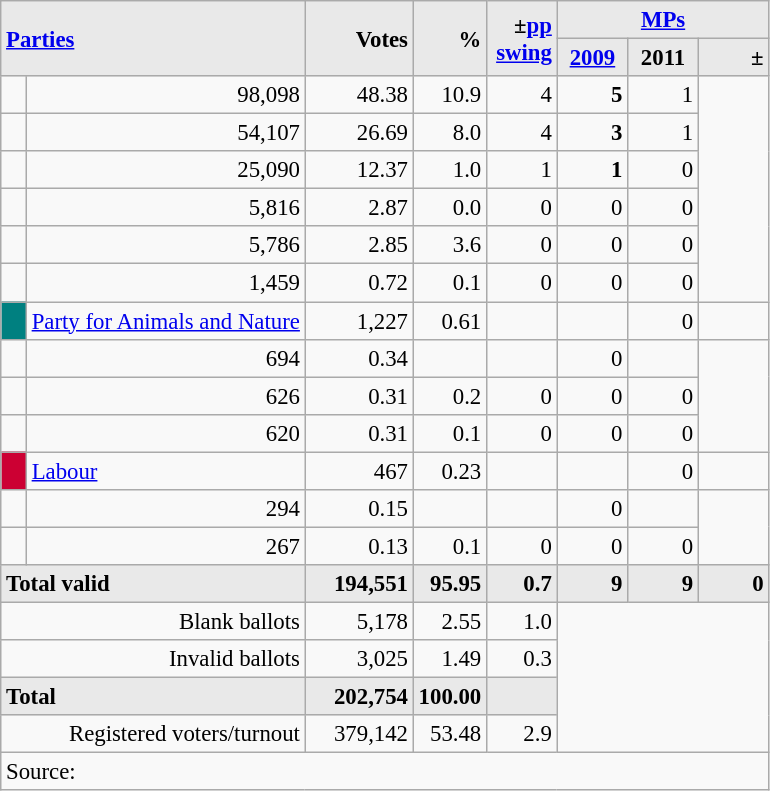<table class="wikitable" style="text-align:right; font-size:95%;">
<tr>
<th rowspan="2" colspan="2" style="background:#e9e9e9; text-align:left;" alignleft><a href='#'>Parties</a></th>
<th rowspan="2" style="background:#e9e9e9; text-align:right;">Votes</th>
<th rowspan="2" style="background:#e9e9e9; text-align:right;">%</th>
<th rowspan="2" style="background:#e9e9e9; text-align:right;">±<a href='#'>pp</a> <a href='#'>swing</a></th>
<th colspan="3" style="background:#e9e9e9; text-align:center;"><a href='#'>MPs</a></th>
</tr>
<tr style="background-color:#E9E9E9">
<th style="background-color:#E9E9E9;text-align:center;"><a href='#'>2009</a></th>
<th style="background-color:#E9E9E9;text-align:center;">2011</th>
<th style="background:#e9e9e9; text-align:right;">±</th>
</tr>
<tr>
<td></td>
<td>98,098</td>
<td>48.38</td>
<td>10.9</td>
<td>4</td>
<td><strong>5</strong></td>
<td>1</td>
</tr>
<tr>
<td></td>
<td>54,107</td>
<td>26.69</td>
<td>8.0</td>
<td>4</td>
<td><strong>3</strong></td>
<td>1</td>
</tr>
<tr>
<td></td>
<td>25,090</td>
<td>12.37</td>
<td>1.0</td>
<td>1</td>
<td><strong>1</strong></td>
<td>0</td>
</tr>
<tr>
<td></td>
<td>5,816</td>
<td>2.87</td>
<td>0.0</td>
<td>0</td>
<td>0</td>
<td>0</td>
</tr>
<tr>
<td></td>
<td>5,786</td>
<td>2.85</td>
<td>3.6</td>
<td>0</td>
<td>0</td>
<td>0</td>
</tr>
<tr>
<td></td>
<td>1,459</td>
<td>0.72</td>
<td>0.1</td>
<td>0</td>
<td>0</td>
<td>0</td>
</tr>
<tr>
<td style="width: 10px" bgcolor="teal" align="center"></td>
<td align="left"><a href='#'>Party for Animals and Nature</a></td>
<td>1,227</td>
<td>0.61</td>
<td></td>
<td></td>
<td>0</td>
<td></td>
</tr>
<tr>
<td></td>
<td>694</td>
<td>0.34</td>
<td></td>
<td></td>
<td>0</td>
<td></td>
</tr>
<tr>
<td></td>
<td>626</td>
<td>0.31</td>
<td>0.2</td>
<td>0</td>
<td>0</td>
<td>0</td>
</tr>
<tr>
<td></td>
<td>620</td>
<td>0.31</td>
<td>0.1</td>
<td>0</td>
<td>0</td>
<td>0</td>
</tr>
<tr>
<td style="width: 10px" bgcolor=#CC0033 align="center"></td>
<td align=left><a href='#'>Labour</a></td>
<td>467</td>
<td>0.23</td>
<td></td>
<td></td>
<td>0</td>
<td></td>
</tr>
<tr>
<td></td>
<td>294</td>
<td>0.15</td>
<td></td>
<td></td>
<td>0</td>
<td></td>
</tr>
<tr>
<td></td>
<td>267</td>
<td>0.13</td>
<td>0.1</td>
<td>0</td>
<td>0</td>
<td>0</td>
</tr>
<tr>
<td colspan=2 align=left style="background-color:#E9E9E9"><strong>Total valid</strong></td>
<td width="65" align="right" style="background-color:#E9E9E9"><strong>194,551</strong></td>
<td width="40" align="right" style="background-color:#E9E9E9"><strong>95.95</strong></td>
<td width="40" align="right" style="background-color:#E9E9E9"><strong>0.7</strong></td>
<td width="40" align="right" style="background-color:#E9E9E9"><strong>9</strong></td>
<td width="40" align="right" style="background-color:#E9E9E9"><strong>9</strong></td>
<td width="40" align="right" style="background-color:#E9E9E9"><strong>0</strong></td>
</tr>
<tr>
<td colspan=2>Blank ballots</td>
<td>5,178</td>
<td>2.55</td>
<td>1.0</td>
<td colspan=4 rowspan=4></td>
</tr>
<tr>
<td colspan=2>Invalid ballots</td>
<td>3,025</td>
<td>1.49</td>
<td>0.3</td>
</tr>
<tr>
<td colspan=2 align=left style="background-color:#E9E9E9"><strong>Total</strong></td>
<td width="50" align="right" style="background-color:#E9E9E9"><strong>202,754</strong></td>
<td width="40" align="right" style="background-color:#E9E9E9"><strong>100.00</strong></td>
<td width="40" align="right" style="background-color:#E9E9E9"></td>
</tr>
<tr>
<td colspan=2>Registered voters/turnout</td>
<td>379,142</td>
<td>53.48</td>
<td>2.9</td>
</tr>
<tr>
<td colspan=11 align=left>Source: </td>
</tr>
</table>
